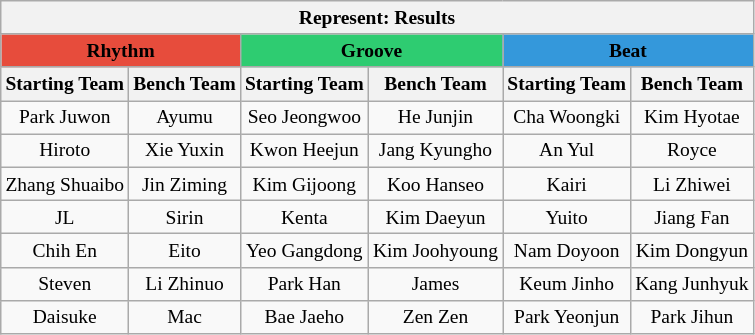<table class="wikitable" style="text-align:center; font-size: small">
<tr>
<th colspan="6">Represent: Results</th>
</tr>
<tr>
<th colspan="2" style="background:#e74c3c">Rhythm</th>
<th colspan="2" style="background:#2ecc71">Groove</th>
<th colspan="2" style="background:#3498db">Beat</th>
</tr>
<tr>
<th>Starting Team</th>
<th>Bench Team</th>
<th>Starting Team</th>
<th>Bench Team</th>
<th>Starting Team</th>
<th>Bench Team</th>
</tr>
<tr>
<td>Park Juwon</td>
<td>Ayumu</td>
<td>Seo Jeongwoo</td>
<td>He Junjin</td>
<td>Cha Woongki</td>
<td>Kim Hyotae </td>
</tr>
<tr>
<td>Hiroto</td>
<td>Xie Yuxin</td>
<td>Kwon Heejun</td>
<td>Jang Kyungho</td>
<td>An Yul</td>
<td>Royce </td>
</tr>
<tr>
<td>Zhang Shuaibo</td>
<td>Jin Ziming</td>
<td>Kim Gijoong</td>
<td>Koo Hanseo</td>
<td>Kairi</td>
<td>Li Zhiwei</td>
</tr>
<tr>
<td>JL</td>
<td>Sirin</td>
<td>Kenta</td>
<td>Kim Daeyun</td>
<td>Yuito</td>
<td>Jiang Fan </td>
</tr>
<tr>
<td>Chih En</td>
<td>Eito</td>
<td>Yeo Gangdong</td>
<td>Kim Joohyoung</td>
<td>Nam Doyoon</td>
<td>Kim Dongyun </td>
</tr>
<tr>
<td>Steven</td>
<td>Li Zhinuo </td>
<td>Park Han</td>
<td>James</td>
<td>Keum Jinho</td>
<td>Kang Junhyuk </td>
</tr>
<tr>
<td>Daisuke</td>
<td>Mac </td>
<td>Bae Jaeho</td>
<td>Zen Zen</td>
<td>Park Yeonjun </td>
<td>Park Jihun </td>
</tr>
</table>
